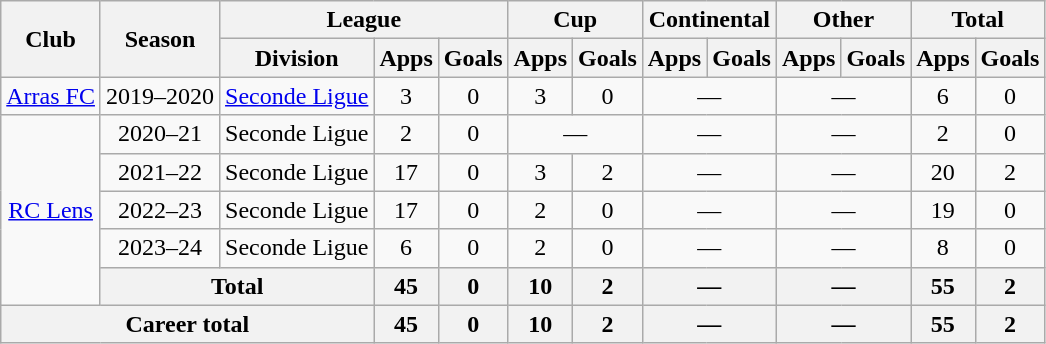<table class="wikitable" style="text-align: center;">
<tr>
<th rowspan="2">Club</th>
<th rowspan="2">Season</th>
<th colspan="3">League</th>
<th colspan="2">Cup</th>
<th colspan="2">Continental</th>
<th colspan="2">Other</th>
<th colspan="2">Total</th>
</tr>
<tr>
<th>Division</th>
<th>Apps</th>
<th>Goals</th>
<th>Apps</th>
<th>Goals</th>
<th>Apps</th>
<th>Goals</th>
<th>Apps</th>
<th>Goals</th>
<th>Apps</th>
<th>Goals</th>
</tr>
<tr>
<td><a href='#'>Arras FC</a></td>
<td>2019–2020</td>
<td><a href='#'>Seconde Ligue</a></td>
<td>3</td>
<td>0</td>
<td>3</td>
<td>0</td>
<td colspan="2">—</td>
<td colspan="2">—</td>
<td>6</td>
<td>0</td>
</tr>
<tr>
<td rowspan="5"><a href='#'>RC Lens</a></td>
<td>2020–21</td>
<td>Seconde Ligue</td>
<td>2</td>
<td>0</td>
<td colspan="2">—</td>
<td colspan="2">—</td>
<td colspan="2">—</td>
<td>2</td>
<td>0</td>
</tr>
<tr>
<td>2021–22</td>
<td>Seconde Ligue</td>
<td>17</td>
<td>0</td>
<td>3</td>
<td>2</td>
<td colspan="2">—</td>
<td colspan="2">—</td>
<td>20</td>
<td>2</td>
</tr>
<tr>
<td>2022–23</td>
<td>Seconde Ligue</td>
<td>17</td>
<td>0</td>
<td>2</td>
<td>0</td>
<td colspan="2">—</td>
<td colspan="2">—</td>
<td>19</td>
<td>0</td>
</tr>
<tr>
<td>2023–24</td>
<td>Seconde Ligue</td>
<td>6</td>
<td>0</td>
<td>2</td>
<td>0</td>
<td colspan="2">—</td>
<td colspan="2">—</td>
<td>8</td>
<td>0</td>
</tr>
<tr>
<th colspan=2>Total</th>
<th>45</th>
<th>0</th>
<th>10</th>
<th>2</th>
<th colspan="2">—</th>
<th colspan="2">—</th>
<th>55</th>
<th>2</th>
</tr>
<tr>
<th colspan=3>Career total</th>
<th>45</th>
<th>0</th>
<th>10</th>
<th>2</th>
<th colspan="2">—</th>
<th colspan="2">—</th>
<th>55</th>
<th>2</th>
</tr>
</table>
